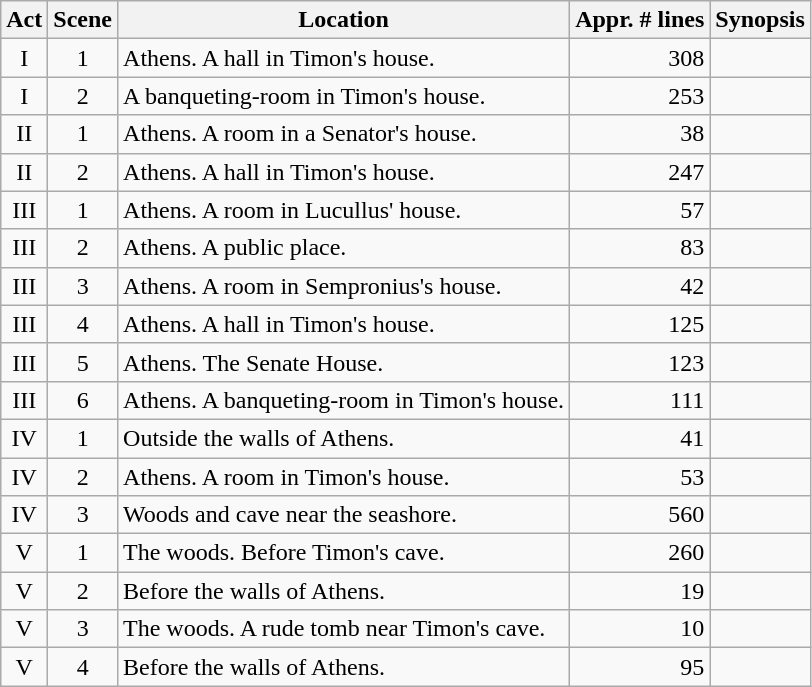<table class="wikitable">
<tr>
<th>Act</th>
<th data-sort-type="number">Scene</th>
<th>Location</th>
<th data-sort-type="number">Appr. # lines</th>
<th>Synopsis</th>
</tr>
<tr>
<td style="text-align:center;">I</td>
<td style="text-align:center;">1</td>
<td>Athens. A hall in Timon's house.</td>
<td style="text-align:right;">308</td>
<td></td>
</tr>
<tr>
<td style="text-align:center;">I</td>
<td style="text-align:center;">2</td>
<td>A banqueting-room in Timon's house.</td>
<td style="text-align:right;">253</td>
<td></td>
</tr>
<tr>
<td style="text-align:center;">II</td>
<td style="text-align:center;">1</td>
<td>Athens. A room in a Senator's house.</td>
<td style="text-align:right;">38</td>
<td></td>
</tr>
<tr>
<td style="text-align:center;">II</td>
<td style="text-align:center;">2</td>
<td>Athens. A hall in Timon's house.</td>
<td style="text-align:right;">247</td>
<td></td>
</tr>
<tr>
<td style="text-align:center;">III</td>
<td style="text-align:center;">1</td>
<td>Athens. A room in Lucullus' house.</td>
<td style="text-align:right;">57</td>
<td></td>
</tr>
<tr>
<td style="text-align:center;">III</td>
<td style="text-align:center;">2</td>
<td>Athens. A public place.</td>
<td style="text-align:right;">83</td>
<td></td>
</tr>
<tr>
<td style="text-align:center;">III</td>
<td style="text-align:center;">3</td>
<td>Athens. A room in Sempronius's house.</td>
<td style="text-align:right;">42</td>
<td></td>
</tr>
<tr>
<td style="text-align:center;">III</td>
<td style="text-align:center;">4</td>
<td>Athens. A hall in Timon's house.</td>
<td style="text-align:right;">125</td>
<td></td>
</tr>
<tr>
<td style="text-align:center;">III</td>
<td style="text-align:center;">5</td>
<td>Athens. The Senate House.</td>
<td style="text-align:right;">123</td>
<td></td>
</tr>
<tr>
<td style="text-align:center;">III</td>
<td style="text-align:center;">6</td>
<td>Athens. A banqueting-room in Timon's house.</td>
<td style="text-align:right;">111</td>
<td></td>
</tr>
<tr>
<td style="text-align:center;">IV</td>
<td style="text-align:center;">1</td>
<td>Outside the walls of Athens.</td>
<td style="text-align:right;">41</td>
<td></td>
</tr>
<tr>
<td style="text-align:center;">IV</td>
<td style="text-align:center;">2</td>
<td>Athens. A room in Timon's house.</td>
<td style="text-align:right;">53</td>
<td></td>
</tr>
<tr>
<td style="text-align:center;">IV</td>
<td style="text-align:center;">3</td>
<td>Woods and cave near the seashore.</td>
<td style="text-align:right;">560</td>
<td></td>
</tr>
<tr>
<td style="text-align:center;">V</td>
<td style="text-align:center;">1</td>
<td>The woods. Before Timon's cave.</td>
<td style="text-align:right;">260</td>
<td></td>
</tr>
<tr>
<td style="text-align:center;">V</td>
<td style="text-align:center;">2</td>
<td>Before the walls of Athens.</td>
<td style="text-align:right;">19</td>
<td></td>
</tr>
<tr>
<td style="text-align:center;">V</td>
<td style="text-align:center;">3</td>
<td>The woods. A rude tomb near Timon's cave.</td>
<td style="text-align:right;">10</td>
<td></td>
</tr>
<tr>
<td style="text-align:center;">V</td>
<td style="text-align:center;">4</td>
<td>Before the walls of Athens.</td>
<td style="text-align:right;">95</td>
<td></td>
</tr>
</table>
